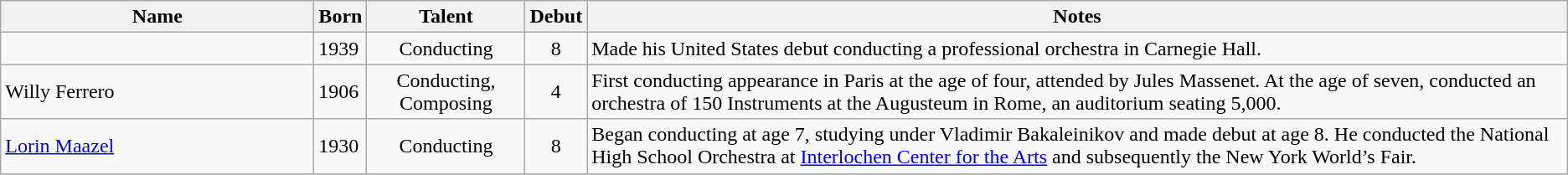<table class="wikitable sortable">
<tr>
<th style="width:20%;">Name</th>
<th>Born</th>
<th>Talent</th>
<th>Debut</th>
<th>Notes</th>
</tr>
<tr>
<td></td>
<td>1939</td>
<td style="text-align:center;">Conducting</td>
<td style="text-align:center;">8</td>
<td>Made his United States debut conducting a professional orchestra in Carnegie Hall.</td>
</tr>
<tr>
<td>Willy Ferrero</td>
<td>1906</td>
<td style="text-align:center;">Conducting, Composing</td>
<td style="text-align:center;">4</td>
<td>First conducting appearance in Paris at the age of four, attended by Jules Massenet. At the age of seven, conducted an orchestra of 150 Instruments at the Augusteum in Rome, an auditorium seating 5,000.</td>
</tr>
<tr>
<td><a href='#'>Lorin Maazel</a></td>
<td>1930</td>
<td style="text-align:center;">Conducting</td>
<td style="text-align:center;">8</td>
<td>Began conducting at age 7, studying under Vladimir Bakaleinikov and made debut at age 8. He conducted the National High School Orchestra at <a href='#'>Interlochen Center for the Arts</a> and subsequently the New York World’s Fair.</td>
</tr>
<tr>
</tr>
</table>
